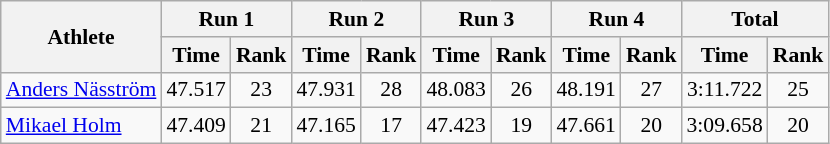<table class="wikitable" border="1" style="font-size:90%">
<tr>
<th rowspan="2">Athlete</th>
<th colspan="2">Run 1</th>
<th colspan="2">Run 2</th>
<th colspan="2">Run 3</th>
<th colspan="2">Run 4</th>
<th colspan="2">Total</th>
</tr>
<tr>
<th>Time</th>
<th>Rank</th>
<th>Time</th>
<th>Rank</th>
<th>Time</th>
<th>Rank</th>
<th>Time</th>
<th>Rank</th>
<th>Time</th>
<th>Rank</th>
</tr>
<tr>
<td><a href='#'>Anders Näsström</a></td>
<td align="center">47.517</td>
<td align="center">23</td>
<td align="center">47.931</td>
<td align="center">28</td>
<td align="center">48.083</td>
<td align="center">26</td>
<td align="center">48.191</td>
<td align="center">27</td>
<td align="center">3:11.722</td>
<td align="center">25</td>
</tr>
<tr>
<td><a href='#'>Mikael Holm</a></td>
<td align="center">47.409</td>
<td align="center">21</td>
<td align="center">47.165</td>
<td align="center">17</td>
<td align="center">47.423</td>
<td align="center">19</td>
<td align="center">47.661</td>
<td align="center">20</td>
<td align="center">3:09.658</td>
<td align="center">20</td>
</tr>
</table>
